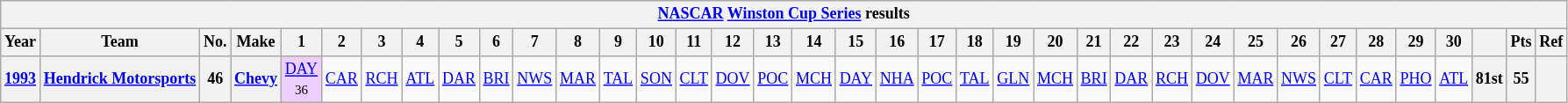<table class="wikitable" style="text-align:center; font-size:75%">
<tr>
<th colspan=45><a href='#'>NASCAR</a> <a href='#'>Winston Cup Series</a> results</th>
</tr>
<tr>
<th>Year</th>
<th>Team</th>
<th>No.</th>
<th>Make</th>
<th>1</th>
<th>2</th>
<th>3</th>
<th>4</th>
<th>5</th>
<th>6</th>
<th>7</th>
<th>8</th>
<th>9</th>
<th>10</th>
<th>11</th>
<th>12</th>
<th>13</th>
<th>14</th>
<th>15</th>
<th>16</th>
<th>17</th>
<th>18</th>
<th>19</th>
<th>20</th>
<th>21</th>
<th>22</th>
<th>23</th>
<th>24</th>
<th>25</th>
<th>26</th>
<th>27</th>
<th>28</th>
<th>29</th>
<th>30</th>
<th></th>
<th>Pts</th>
<th>Ref</th>
</tr>
<tr>
<th><a href='#'>1993</a></th>
<th><a href='#'>Hendrick Motorsports</a></th>
<th>46</th>
<th><a href='#'>Chevy</a></th>
<td style="background:#EFCFFF;"><a href='#'>DAY</a><br><small>36</small></td>
<td><a href='#'>CAR</a></td>
<td><a href='#'>RCH</a></td>
<td><a href='#'>ATL</a></td>
<td><a href='#'>DAR</a></td>
<td><a href='#'>BRI</a></td>
<td><a href='#'>NWS</a></td>
<td><a href='#'>MAR</a></td>
<td><a href='#'>TAL</a></td>
<td><a href='#'>SON</a></td>
<td><a href='#'>CLT</a></td>
<td><a href='#'>DOV</a></td>
<td><a href='#'>POC</a></td>
<td><a href='#'>MCH</a></td>
<td><a href='#'>DAY</a></td>
<td><a href='#'>NHA</a></td>
<td><a href='#'>POC</a></td>
<td><a href='#'>TAL</a></td>
<td><a href='#'>GLN</a></td>
<td><a href='#'>MCH</a></td>
<td><a href='#'>BRI</a></td>
<td><a href='#'>DAR</a></td>
<td><a href='#'>RCH</a></td>
<td><a href='#'>DOV</a></td>
<td><a href='#'>MAR</a></td>
<td><a href='#'>NWS</a></td>
<td><a href='#'>CLT</a></td>
<td><a href='#'>CAR</a></td>
<td><a href='#'>PHO</a></td>
<td><a href='#'>ATL</a></td>
<th>81st</th>
<th>55</th>
<th></th>
</tr>
</table>
